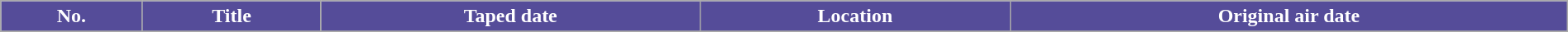<table class="wikitable plainrowheaders" style="width: 100%; margin-right: 0;">
<tr>
<th style="background: #554C99; color: #ffffff;">No.</th>
<th style="background: #554C99; color: #ffffff;">Title</th>
<th style="background: #554C99; color: #ffffff;">Taped date</th>
<th style="background: #554C99; color: #ffffff;">Location</th>
<th style="background: #554C99; color: #ffffff;">Original air date</th>
</tr>
<tr>
</tr>
</table>
